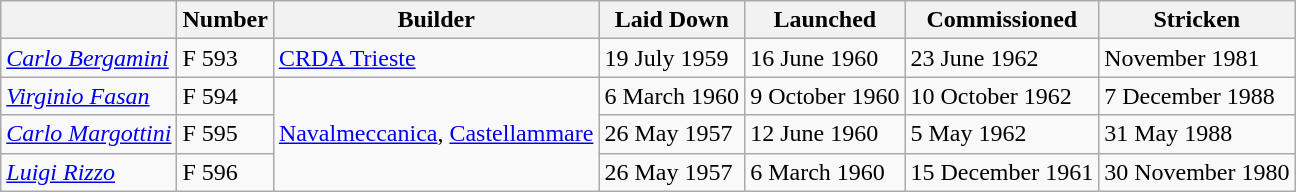<table class="wikitable">
<tr>
<th></th>
<th>Number</th>
<th>Builder</th>
<th>Laid Down</th>
<th>Launched</th>
<th>Commissioned</th>
<th>Stricken</th>
</tr>
<tr>
<td><em><a href='#'>Carlo Bergamini</a></em></td>
<td>F 593</td>
<td><a href='#'>CRDA Trieste</a></td>
<td>19 July 1959</td>
<td>16 June 1960</td>
<td>23 June 1962</td>
<td>November 1981</td>
</tr>
<tr>
<td><em><a href='#'>Virginio Fasan</a></em></td>
<td>F 594</td>
<td rowspan="3"><a href='#'>Navalmeccanica</a>, <a href='#'>Castellammare</a></td>
<td>6 March 1960</td>
<td>9 October 1960</td>
<td>10 October 1962</td>
<td>7 December 1988</td>
</tr>
<tr>
<td><em><a href='#'>Carlo Margottini</a></em></td>
<td>F 595</td>
<td>26 May 1957</td>
<td>12 June 1960</td>
<td>5 May 1962</td>
<td>31 May 1988</td>
</tr>
<tr>
<td><em><a href='#'>Luigi Rizzo</a></em></td>
<td>F 596</td>
<td>26 May 1957</td>
<td>6 March 1960</td>
<td>15 December 1961</td>
<td>30 November 1980</td>
</tr>
</table>
